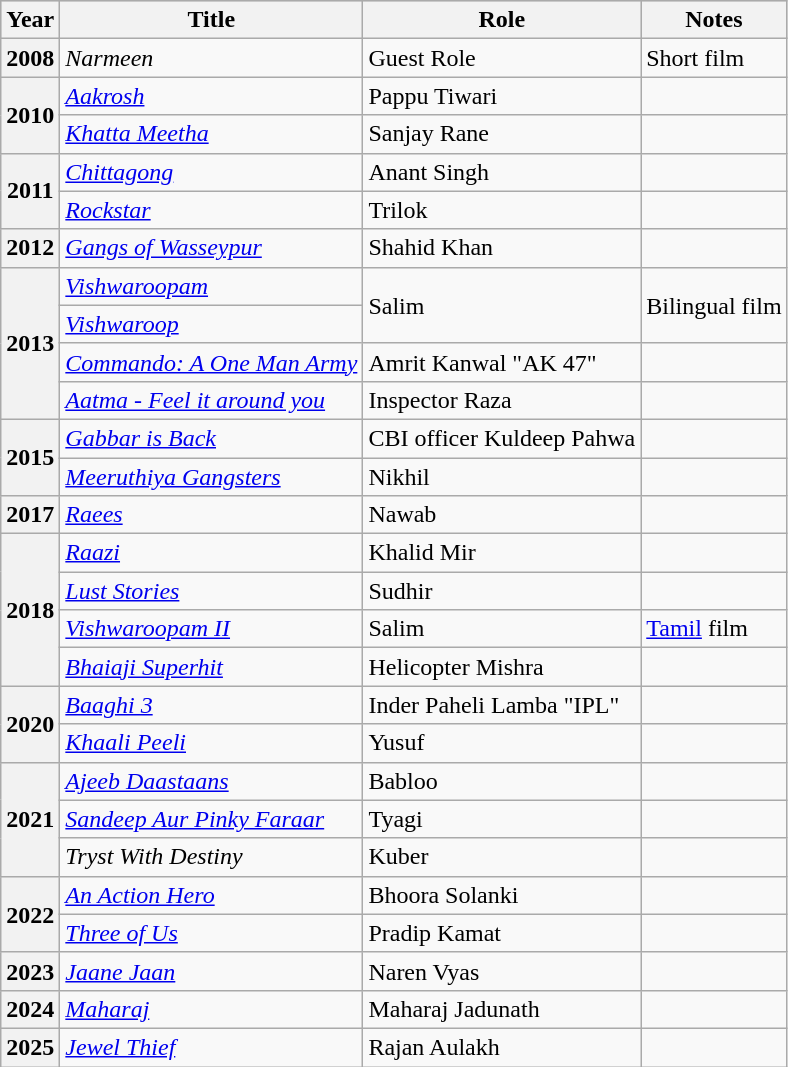<table class="wikitable plainrowheaders sortable">
<tr style="background:#ccc; text-align:center;">
<th scope="col">Year</th>
<th scope="col">Title</th>
<th scope="col">Role</th>
<th scope="col" class="unsortable">Notes</th>
</tr>
<tr>
<th scope="row">2008</th>
<td><em>Narmeen</em></td>
<td>Guest Role</td>
<td>Short film</td>
</tr>
<tr>
<th scope="row" rowspan="2">2010</th>
<td><em><a href='#'>Aakrosh</a></em></td>
<td>Pappu Tiwari</td>
<td></td>
</tr>
<tr>
<td><em><a href='#'>Khatta Meetha</a></em></td>
<td>Sanjay Rane</td>
<td></td>
</tr>
<tr>
<th scope="row" rowspan="2">2011</th>
<td><em><a href='#'>Chittagong</a></em></td>
<td>Anant Singh</td>
<td></td>
</tr>
<tr>
<td><em><a href='#'>Rockstar</a></em></td>
<td>Trilok</td>
<td></td>
</tr>
<tr>
<th scope="row">2012</th>
<td><em><a href='#'>Gangs of Wasseypur</a></em></td>
<td>Shahid Khan</td>
<td></td>
</tr>
<tr>
<th scope="row" rowspan="4">2013</th>
<td><em><a href='#'>Vishwaroopam</a></em></td>
<td rowspan="2">Salim</td>
<td rowspan="2">Bilingual film</td>
</tr>
<tr>
<td><em><a href='#'>Vishwaroop</a></em></td>
</tr>
<tr>
<td><em><a href='#'>Commando: A One Man Army</a></em></td>
<td>Amrit Kanwal "AK 47"</td>
<td></td>
</tr>
<tr>
<td><em><a href='#'>Aatma - Feel it around you</a></em></td>
<td>Inspector Raza</td>
<td></td>
</tr>
<tr>
<th scope="row" rowspan="2">2015</th>
<td><em><a href='#'>Gabbar is Back</a></em></td>
<td>CBI officer Kuldeep Pahwa</td>
<td></td>
</tr>
<tr>
<td><em><a href='#'>Meeruthiya Gangsters</a></em></td>
<td>Nikhil</td>
<td></td>
</tr>
<tr>
<th scope="row">2017</th>
<td><em><a href='#'>Raees</a></em></td>
<td>Nawab</td>
<td></td>
</tr>
<tr>
<th scope="row" rowspan="4">2018</th>
<td><em><a href='#'>Raazi</a></em></td>
<td>Khalid Mir</td>
<td></td>
</tr>
<tr>
<td><em><a href='#'>Lust Stories</a></em></td>
<td>Sudhir</td>
<td></td>
</tr>
<tr>
<td><em><a href='#'>Vishwaroopam II</a></em></td>
<td>Salim</td>
<td><a href='#'>Tamil</a> film</td>
</tr>
<tr>
<td><em><a href='#'>Bhaiaji Superhit</a></em></td>
<td>Helicopter Mishra</td>
<td></td>
</tr>
<tr>
<th scope="row" rowspan="2">2020</th>
<td><em><a href='#'>Baaghi 3</a></em></td>
<td>Inder Paheli Lamba "IPL"</td>
<td></td>
</tr>
<tr>
<td><em><a href='#'>Khaali Peeli</a></em></td>
<td>Yusuf</td>
<td></td>
</tr>
<tr>
<th scope="row" rowspan="3">2021</th>
<td><em><a href='#'>Ajeeb Daastaans</a></em></td>
<td>Babloo</td>
<td></td>
</tr>
<tr>
<td><em><a href='#'>Sandeep Aur Pinky Faraar</a> </em></td>
<td>Tyagi</td>
<td></td>
</tr>
<tr>
<td><em>Tryst With Destiny </em></td>
<td>Kuber</td>
<td></td>
</tr>
<tr>
<th scope="row" rowspan="2">2022</th>
<td><em><a href='#'>An Action Hero</a></em></td>
<td>Bhoora Solanki</td>
<td></td>
</tr>
<tr>
<td><em><a href='#'>Three of Us</a></em></td>
<td>Pradip Kamat</td>
<td></td>
</tr>
<tr>
<th scope="row">2023</th>
<td><em><a href='#'>Jaane Jaan</a></em></td>
<td>Naren Vyas</td>
<td></td>
</tr>
<tr>
<th scope="row">2024</th>
<td><em><a href='#'>Maharaj</a></em></td>
<td>Maharaj Jadunath</td>
<td></td>
</tr>
<tr>
<th scope="row">2025</th>
<td><em><a href='#'>Jewel Thief</a></em></td>
<td>Rajan Aulakh</td>
<td></td>
</tr>
</table>
